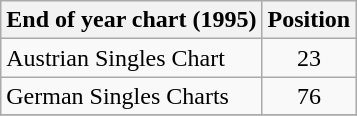<table class="wikitable sortable">
<tr>
<th>End of year chart (1995)</th>
<th>Position</th>
</tr>
<tr>
<td>Austrian Singles Chart</td>
<td align="center">23</td>
</tr>
<tr>
<td>German Singles Charts</td>
<td align="center">76</td>
</tr>
<tr>
</tr>
</table>
